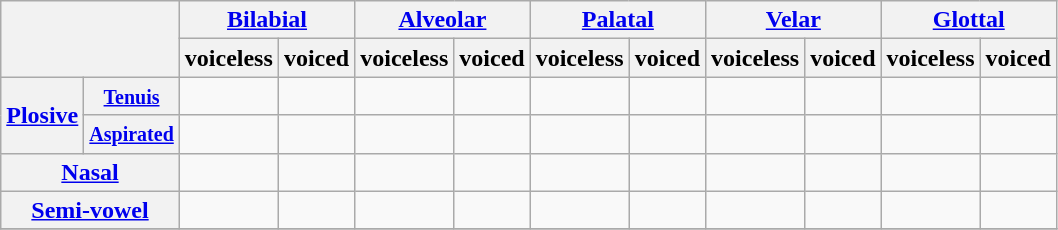<table class="wikitable" style="text-align:center">
<tr>
<th colspan="2" rowspan="2"></th>
<th colspan="2"><a href='#'>Bilabial</a></th>
<th colspan="2"><a href='#'>Alveolar</a></th>
<th colspan="2"><a href='#'>Palatal</a></th>
<th colspan="2"><a href='#'>Velar</a></th>
<th colspan="2"><a href='#'>Glottal</a></th>
</tr>
<tr class=small>
<th>voiceless</th>
<th>voiced</th>
<th>voiceless</th>
<th>voiced</th>
<th>voiceless</th>
<th>voiced</th>
<th>voiceless</th>
<th>voiced</th>
<th>voiceless</th>
<th>voiced</th>
</tr>
<tr>
<th rowspan="2"><a href='#'>Plosive</a></th>
<th><small><a href='#'>Tenuis</a></small></th>
<td></td>
<td></td>
<td></td>
<td></td>
<td></td>
<td></td>
<td></td>
<td></td>
<td></td>
<td></td>
</tr>
<tr>
<th><small><a href='#'>Aspirated</a></small></th>
<td></td>
<td></td>
<td></td>
<td></td>
<td></td>
<td></td>
<td></td>
<td></td>
<td></td>
<td></td>
</tr>
<tr>
<th colspan="2"><a href='#'>Nasal</a></th>
<td></td>
<td></td>
<td></td>
<td></td>
<td></td>
<td></td>
<td></td>
<td></td>
<td></td>
<td></td>
</tr>
<tr>
<th colspan="2"><a href='#'>Semi-vowel</a></th>
<td></td>
<td></td>
<td></td>
<td></td>
<td></td>
<td></td>
<td></td>
<td></td>
<td></td>
<td></td>
</tr>
<tr>
</tr>
</table>
